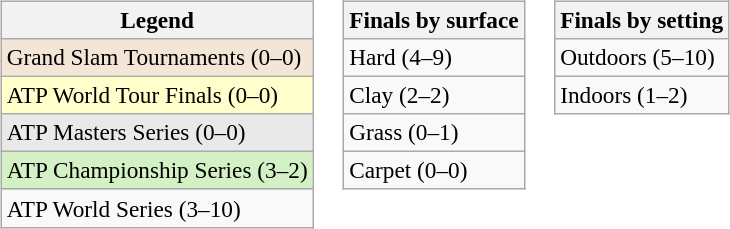<table>
<tr valign=top>
<td><br><table class=wikitable style=font-size:97%>
<tr>
<th>Legend</th>
</tr>
<tr style="background:#f3e6d7;">
<td>Grand Slam Tournaments (0–0)</td>
</tr>
<tr style="background:#ffc;">
<td>ATP World Tour Finals (0–0)</td>
</tr>
<tr style="background:#e9e9e9;">
<td>ATP Masters Series (0–0)</td>
</tr>
<tr style="background:#d4f1c5;">
<td>ATP Championship Series (3–2)</td>
</tr>
<tr>
<td>ATP World Series (3–10)</td>
</tr>
</table>
</td>
<td><br><table class=wikitable style=font-size:97%>
<tr>
<th>Finals by surface</th>
</tr>
<tr>
<td>Hard (4–9)</td>
</tr>
<tr>
<td>Clay (2–2)</td>
</tr>
<tr>
<td>Grass (0–1)</td>
</tr>
<tr>
<td>Carpet (0–0)</td>
</tr>
</table>
</td>
<td><br><table class=wikitable style=font-size:97%>
<tr>
<th>Finals by setting</th>
</tr>
<tr>
<td>Outdoors (5–10)</td>
</tr>
<tr>
<td>Indoors (1–2)</td>
</tr>
</table>
</td>
</tr>
</table>
